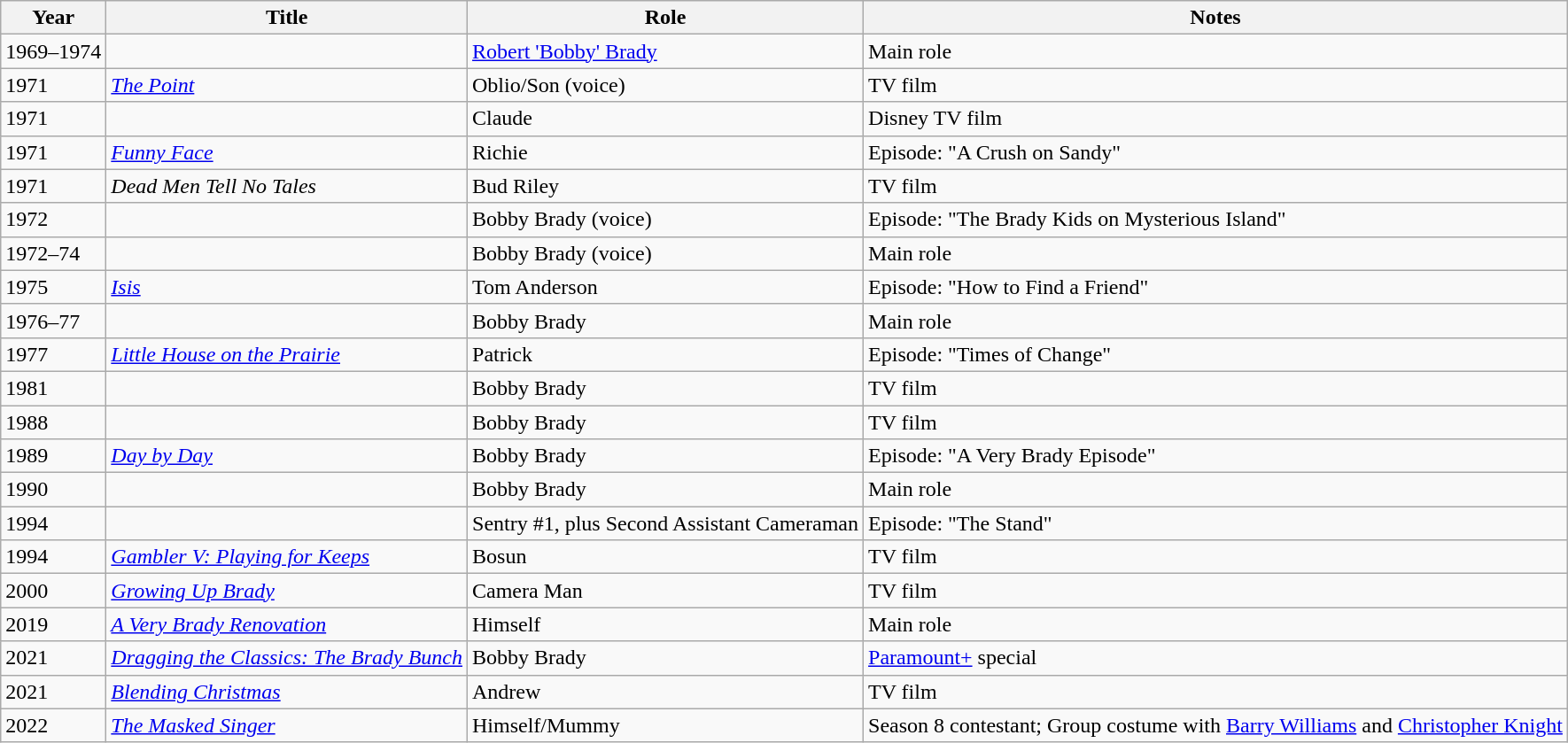<table class="wikitable sortable">
<tr>
<th>Year</th>
<th>Title</th>
<th>Role</th>
<th class="unsortable">Notes</th>
</tr>
<tr>
<td>1969–1974</td>
<td><em></em></td>
<td><a href='#'>Robert 'Bobby' Brady</a></td>
<td>Main role</td>
</tr>
<tr>
<td>1971</td>
<td><em><a href='#'>The Point</a></em></td>
<td>Oblio/Son (voice)</td>
<td>TV film</td>
</tr>
<tr>
<td>1971</td>
<td><em></em></td>
<td>Claude</td>
<td>Disney TV film</td>
</tr>
<tr>
<td>1971</td>
<td><em><a href='#'>Funny Face</a></em></td>
<td>Richie</td>
<td>Episode: "A Crush on Sandy"</td>
</tr>
<tr>
<td>1971</td>
<td><em>Dead Men Tell No Tales</em></td>
<td>Bud Riley</td>
<td>TV film</td>
</tr>
<tr>
<td>1972</td>
<td><em></em></td>
<td>Bobby Brady (voice)</td>
<td>Episode: "The Brady Kids on Mysterious Island"</td>
</tr>
<tr>
<td>1972–74</td>
<td><em></em></td>
<td>Bobby Brady (voice)</td>
<td>Main role</td>
</tr>
<tr>
<td>1975</td>
<td><em><a href='#'>Isis</a></em></td>
<td>Tom Anderson</td>
<td>Episode: "How to Find a Friend"</td>
</tr>
<tr>
<td>1976–77</td>
<td><em></em></td>
<td>Bobby Brady</td>
<td>Main role</td>
</tr>
<tr>
<td>1977</td>
<td><em><a href='#'>Little House on the Prairie</a></em></td>
<td>Patrick</td>
<td>Episode: "Times of Change"</td>
</tr>
<tr>
<td>1981</td>
<td><em></em></td>
<td>Bobby Brady</td>
<td>TV film</td>
</tr>
<tr>
<td>1988</td>
<td><em></em></td>
<td>Bobby Brady</td>
<td>TV film</td>
</tr>
<tr>
<td>1989</td>
<td><em><a href='#'>Day by Day</a></em></td>
<td>Bobby Brady</td>
<td>Episode: "A Very Brady Episode"</td>
</tr>
<tr>
<td>1990</td>
<td><em></em></td>
<td>Bobby Brady</td>
<td>Main role</td>
</tr>
<tr>
<td>1994</td>
<td><em></em></td>
<td>Sentry #1, plus Second Assistant Cameraman</td>
<td>Episode: "The Stand"</td>
</tr>
<tr>
<td>1994</td>
<td><em><a href='#'>Gambler V: Playing for Keeps</a></em></td>
<td>Bosun</td>
<td>TV film</td>
</tr>
<tr>
<td>2000</td>
<td><em><a href='#'>Growing Up Brady</a></em></td>
<td>Camera Man</td>
<td>TV film</td>
</tr>
<tr>
<td>2019</td>
<td><em><a href='#'>A Very Brady Renovation</a></em></td>
<td>Himself</td>
<td>Main role</td>
</tr>
<tr>
<td>2021</td>
<td><em><a href='#'>Dragging the Classics: The Brady Bunch</a></em></td>
<td>Bobby Brady</td>
<td><a href='#'>Paramount+</a> special</td>
</tr>
<tr>
<td>2021</td>
<td><em><a href='#'>Blending Christmas</a></em></td>
<td>Andrew</td>
<td>TV film</td>
</tr>
<tr>
<td>2022</td>
<td><em><a href='#'>The Masked Singer</a></em></td>
<td>Himself/Mummy</td>
<td>Season 8 contestant; Group costume with <a href='#'>Barry Williams</a> and <a href='#'>Christopher Knight</a></td>
</tr>
</table>
